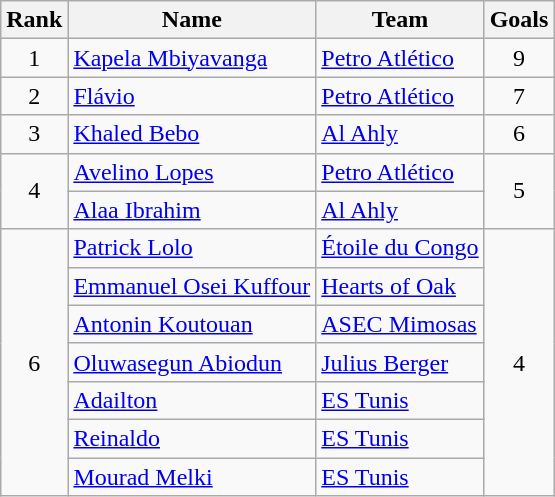<table class="wikitable" style="text-align:center">
<tr>
<th>Rank</th>
<th>Name</th>
<th>Team</th>
<th>Goals</th>
</tr>
<tr>
<td rowspan=1>1</td>
<td align="left"> <a href='#'>Kapela Mbiyavanga</a></td>
<td align="left"> <a href='#'>Petro Atlético</a></td>
<td>9</td>
</tr>
<tr>
<td rowspan=1>2</td>
<td align="left"> <a href='#'>Flávio</a></td>
<td align="left"> <a href='#'>Petro Atlético</a></td>
<td>7</td>
</tr>
<tr>
<td rowspan=1>3</td>
<td align="left"> <a href='#'>Khaled Bebo</a></td>
<td align="left"> <a href='#'>Al Ahly</a></td>
<td>6</td>
</tr>
<tr>
<td rowspan=2>4</td>
<td align="left"> <a href='#'>Avelino Lopes</a></td>
<td align="left"> <a href='#'>Petro Atlético</a></td>
<td rowspan=2>5</td>
</tr>
<tr>
<td align="left"> <a href='#'>Alaa Ibrahim</a></td>
<td align="left"> <a href='#'>Al Ahly</a></td>
</tr>
<tr>
<td rowspan=7>6</td>
<td align="left"> <a href='#'>Patrick Lolo</a></td>
<td align="left"> <a href='#'>Étoile du Congo</a></td>
<td rowspan=7>4</td>
</tr>
<tr>
<td align="left"> <a href='#'>Emmanuel Osei Kuffour</a></td>
<td align="left"> <a href='#'>Hearts of Oak</a></td>
</tr>
<tr>
<td align="left"> <a href='#'>Antonin Koutouan</a></td>
<td align="left"> <a href='#'>ASEC Mimosas</a></td>
</tr>
<tr>
<td align="left"> <a href='#'>Oluwasegun Abiodun</a></td>
<td align="left"> <a href='#'>Julius Berger</a></td>
</tr>
<tr>
<td align="left"> <a href='#'>Adailton</a></td>
<td align="left"> <a href='#'>ES Tunis</a></td>
</tr>
<tr>
<td align="left"> <a href='#'>Reinaldo</a></td>
<td align="left"> <a href='#'>ES Tunis</a></td>
</tr>
<tr>
<td align="left"> <a href='#'>Mourad Melki</a></td>
<td align="left"> <a href='#'>ES Tunis</a></td>
</tr>
</table>
